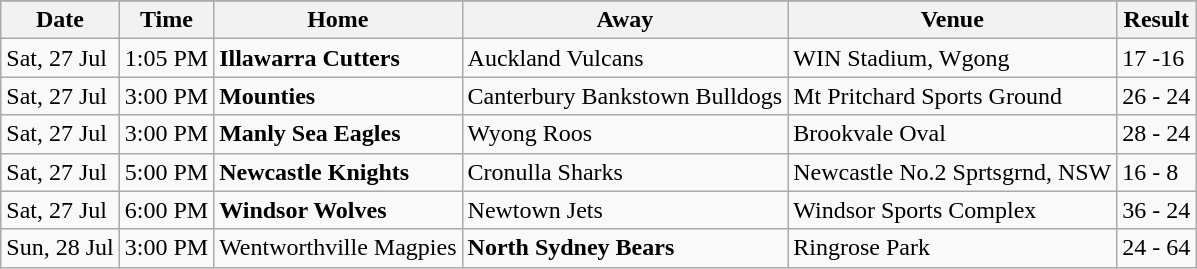<table align="center" class="wikitable">
<tr bgcolor="#FF0033">
</tr>
<tr>
<th>Date</th>
<th>Time</th>
<th>Home</th>
<th>Away</th>
<th>Venue</th>
<th>Result</th>
</tr>
<tr>
<td>Sat, 27 Jul</td>
<td>1:05 PM</td>
<td><strong>Illawarra Cutters</strong></td>
<td>Auckland Vulcans</td>
<td>WIN Stadium, Wgong</td>
<td>17 -16</td>
</tr>
<tr>
<td>Sat, 27 Jul</td>
<td>3:00 PM</td>
<td><strong>Mounties</strong></td>
<td>Canterbury Bankstown Bulldogs</td>
<td>Mt Pritchard Sports Ground</td>
<td>26 - 24</td>
</tr>
<tr>
<td>Sat, 27 Jul</td>
<td>3:00 PM</td>
<td><strong>Manly Sea Eagles</strong></td>
<td>Wyong Roos</td>
<td>Brookvale Oval</td>
<td>28 - 24</td>
</tr>
<tr>
<td>Sat, 27 Jul</td>
<td>5:00 PM</td>
<td><strong>Newcastle Knights</strong></td>
<td>Cronulla Sharks</td>
<td>Newcastle No.2 Sprtsgrnd, NSW</td>
<td>16 - 8</td>
</tr>
<tr>
<td>Sat, 27 Jul</td>
<td>6:00 PM</td>
<td><strong>Windsor Wolves</strong></td>
<td>Newtown Jets</td>
<td>Windsor Sports Complex</td>
<td>36 - 24</td>
</tr>
<tr>
<td>Sun, 28 Jul</td>
<td>3:00 PM</td>
<td>Wentworthville Magpies</td>
<td><strong>North Sydney Bears</strong></td>
<td>Ringrose Park</td>
<td>24 - 64</td>
</tr>
</table>
